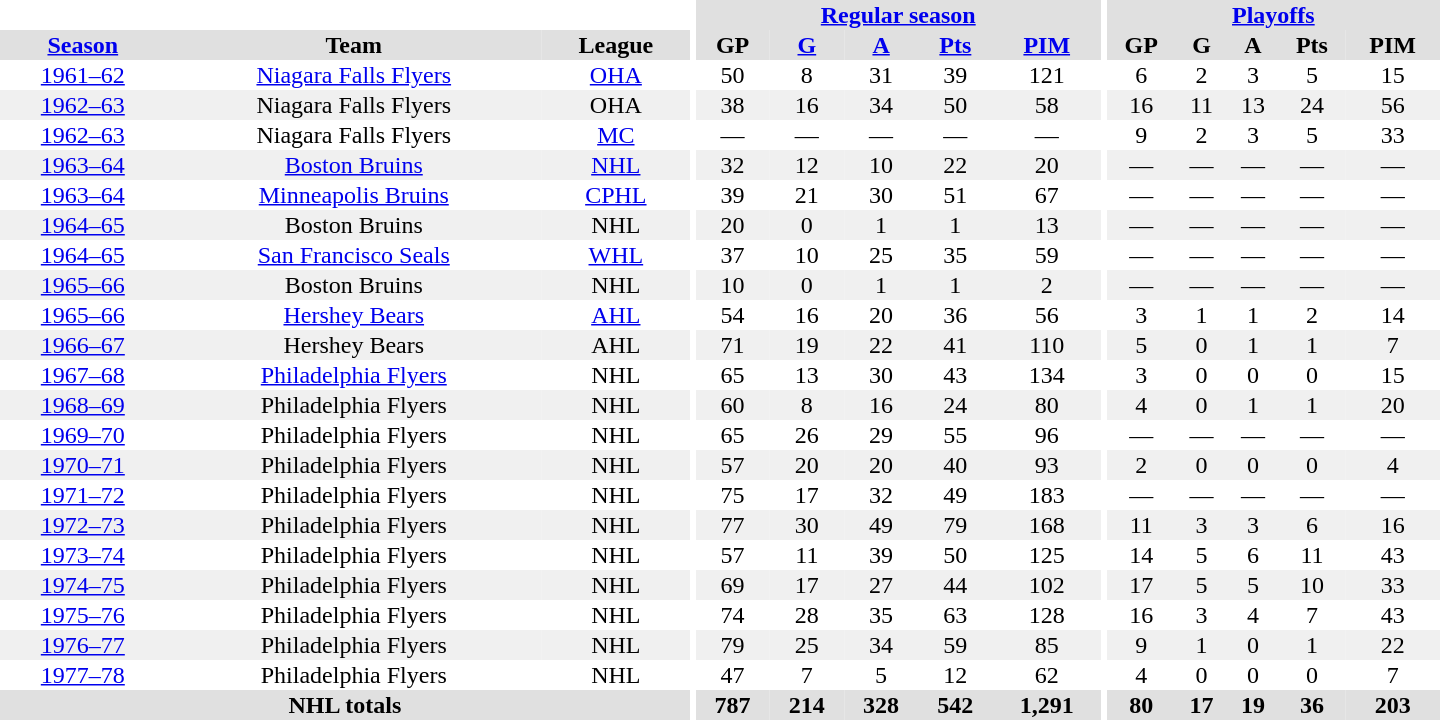<table border="0" cellpadding="1" cellspacing="0" style="text-align:center; width:60em">
<tr bgcolor="#e0e0e0">
<th colspan="3" bgcolor="#ffffff"></th>
<th rowspan="100" bgcolor="#ffffff"></th>
<th colspan="5"><a href='#'>Regular season</a></th>
<th rowspan="100" bgcolor="#ffffff"></th>
<th colspan="5"><a href='#'>Playoffs</a></th>
</tr>
<tr bgcolor="#e0e0e0">
<th><a href='#'>Season</a></th>
<th>Team</th>
<th>League</th>
<th>GP</th>
<th><a href='#'>G</a></th>
<th><a href='#'>A</a></th>
<th><a href='#'>Pts</a></th>
<th><a href='#'>PIM</a></th>
<th>GP</th>
<th>G</th>
<th>A</th>
<th>Pts</th>
<th>PIM</th>
</tr>
<tr>
<td><a href='#'>1961–62</a></td>
<td><a href='#'>Niagara Falls Flyers</a></td>
<td><a href='#'>OHA</a></td>
<td>50</td>
<td>8</td>
<td>31</td>
<td>39</td>
<td>121</td>
<td>6</td>
<td>2</td>
<td>3</td>
<td>5</td>
<td>15</td>
</tr>
<tr bgcolor="#f0f0f0">
<td><a href='#'>1962–63</a></td>
<td>Niagara Falls Flyers</td>
<td>OHA</td>
<td>38</td>
<td>16</td>
<td>34</td>
<td>50</td>
<td>58</td>
<td>16</td>
<td>11</td>
<td>13</td>
<td>24</td>
<td>56</td>
</tr>
<tr>
<td><a href='#'>1962–63</a></td>
<td>Niagara Falls Flyers</td>
<td><a href='#'>MC</a></td>
<td>—</td>
<td>—</td>
<td>—</td>
<td>—</td>
<td>—</td>
<td>9</td>
<td>2</td>
<td>3</td>
<td>5</td>
<td>33</td>
</tr>
<tr bgcolor="#f0f0f0">
<td><a href='#'>1963–64</a></td>
<td><a href='#'>Boston Bruins</a></td>
<td><a href='#'>NHL</a></td>
<td>32</td>
<td>12</td>
<td>10</td>
<td>22</td>
<td>20</td>
<td>—</td>
<td>—</td>
<td>—</td>
<td>—</td>
<td>—</td>
</tr>
<tr>
<td><a href='#'>1963–64</a></td>
<td><a href='#'>Minneapolis Bruins</a></td>
<td><a href='#'>CPHL</a></td>
<td>39</td>
<td>21</td>
<td>30</td>
<td>51</td>
<td>67</td>
<td>—</td>
<td>—</td>
<td>—</td>
<td>—</td>
<td>—</td>
</tr>
<tr bgcolor="#f0f0f0">
<td><a href='#'>1964–65</a></td>
<td>Boston Bruins</td>
<td>NHL</td>
<td>20</td>
<td>0</td>
<td>1</td>
<td>1</td>
<td>13</td>
<td>—</td>
<td>—</td>
<td>—</td>
<td>—</td>
<td>—</td>
</tr>
<tr>
<td><a href='#'>1964–65</a></td>
<td><a href='#'>San Francisco Seals</a></td>
<td><a href='#'>WHL</a></td>
<td>37</td>
<td>10</td>
<td>25</td>
<td>35</td>
<td>59</td>
<td>—</td>
<td>—</td>
<td>—</td>
<td>—</td>
<td>—</td>
</tr>
<tr bgcolor="#f0f0f0">
<td><a href='#'>1965–66</a></td>
<td>Boston Bruins</td>
<td>NHL</td>
<td>10</td>
<td>0</td>
<td>1</td>
<td>1</td>
<td>2</td>
<td>—</td>
<td>—</td>
<td>—</td>
<td>—</td>
<td>—</td>
</tr>
<tr>
<td><a href='#'>1965–66</a></td>
<td><a href='#'>Hershey Bears</a></td>
<td><a href='#'>AHL</a></td>
<td>54</td>
<td>16</td>
<td>20</td>
<td>36</td>
<td>56</td>
<td>3</td>
<td>1</td>
<td>1</td>
<td>2</td>
<td>14</td>
</tr>
<tr bgcolor="#f0f0f0">
<td><a href='#'>1966–67</a></td>
<td>Hershey Bears</td>
<td>AHL</td>
<td>71</td>
<td>19</td>
<td>22</td>
<td>41</td>
<td>110</td>
<td>5</td>
<td>0</td>
<td>1</td>
<td>1</td>
<td>7</td>
</tr>
<tr>
<td><a href='#'>1967–68</a></td>
<td><a href='#'>Philadelphia Flyers</a></td>
<td>NHL</td>
<td>65</td>
<td>13</td>
<td>30</td>
<td>43</td>
<td>134</td>
<td>3</td>
<td>0</td>
<td>0</td>
<td>0</td>
<td>15</td>
</tr>
<tr bgcolor="#f0f0f0">
<td><a href='#'>1968–69</a></td>
<td>Philadelphia Flyers</td>
<td>NHL</td>
<td>60</td>
<td>8</td>
<td>16</td>
<td>24</td>
<td>80</td>
<td>4</td>
<td>0</td>
<td>1</td>
<td>1</td>
<td>20</td>
</tr>
<tr>
<td><a href='#'>1969–70</a></td>
<td>Philadelphia Flyers</td>
<td>NHL</td>
<td>65</td>
<td>26</td>
<td>29</td>
<td>55</td>
<td>96</td>
<td>—</td>
<td>—</td>
<td>—</td>
<td>—</td>
<td>—</td>
</tr>
<tr bgcolor="#f0f0f0">
<td><a href='#'>1970–71</a></td>
<td>Philadelphia Flyers</td>
<td>NHL</td>
<td>57</td>
<td>20</td>
<td>20</td>
<td>40</td>
<td>93</td>
<td>2</td>
<td>0</td>
<td>0</td>
<td>0</td>
<td>4</td>
</tr>
<tr>
<td><a href='#'>1971–72</a></td>
<td>Philadelphia Flyers</td>
<td>NHL</td>
<td>75</td>
<td>17</td>
<td>32</td>
<td>49</td>
<td>183</td>
<td>—</td>
<td>—</td>
<td>—</td>
<td>—</td>
<td>—</td>
</tr>
<tr bgcolor="#f0f0f0">
<td><a href='#'>1972–73</a></td>
<td>Philadelphia Flyers</td>
<td>NHL</td>
<td>77</td>
<td>30</td>
<td>49</td>
<td>79</td>
<td>168</td>
<td>11</td>
<td>3</td>
<td>3</td>
<td>6</td>
<td>16</td>
</tr>
<tr>
<td><a href='#'>1973–74</a></td>
<td>Philadelphia Flyers</td>
<td>NHL</td>
<td>57</td>
<td>11</td>
<td>39</td>
<td>50</td>
<td>125</td>
<td>14</td>
<td>5</td>
<td>6</td>
<td>11</td>
<td>43</td>
</tr>
<tr bgcolor="#f0f0f0">
<td><a href='#'>1974–75</a></td>
<td>Philadelphia Flyers</td>
<td>NHL</td>
<td>69</td>
<td>17</td>
<td>27</td>
<td>44</td>
<td>102</td>
<td>17</td>
<td>5</td>
<td>5</td>
<td>10</td>
<td>33</td>
</tr>
<tr>
<td><a href='#'>1975–76</a></td>
<td>Philadelphia Flyers</td>
<td>NHL</td>
<td>74</td>
<td>28</td>
<td>35</td>
<td>63</td>
<td>128</td>
<td>16</td>
<td>3</td>
<td>4</td>
<td>7</td>
<td>43</td>
</tr>
<tr bgcolor="#f0f0f0">
<td><a href='#'>1976–77</a></td>
<td>Philadelphia Flyers</td>
<td>NHL</td>
<td>79</td>
<td>25</td>
<td>34</td>
<td>59</td>
<td>85</td>
<td>9</td>
<td>1</td>
<td>0</td>
<td>1</td>
<td>22</td>
</tr>
<tr>
<td><a href='#'>1977–78</a></td>
<td>Philadelphia Flyers</td>
<td>NHL</td>
<td>47</td>
<td>7</td>
<td>5</td>
<td>12</td>
<td>62</td>
<td>4</td>
<td>0</td>
<td>0</td>
<td>0</td>
<td>7</td>
</tr>
<tr bgcolor="#e0e0e0">
<th colspan="3">NHL totals</th>
<th>787</th>
<th>214</th>
<th>328</th>
<th>542</th>
<th>1,291</th>
<th>80</th>
<th>17</th>
<th>19</th>
<th>36</th>
<th>203</th>
</tr>
</table>
